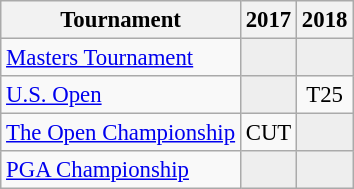<table class="wikitable" style="font-size:95%;text-align:center;">
<tr>
<th>Tournament</th>
<th>2017</th>
<th>2018</th>
</tr>
<tr>
<td align=left><a href='#'>Masters Tournament</a></td>
<td style="background:#eeeeee;"></td>
<td style="background:#eeeeee;"></td>
</tr>
<tr>
<td align=left><a href='#'>U.S. Open</a></td>
<td style="background:#eeeeee;"></td>
<td>T25</td>
</tr>
<tr>
<td align=left><a href='#'>The Open Championship</a></td>
<td>CUT</td>
<td style="background:#eeeeee;"></td>
</tr>
<tr>
<td align=left><a href='#'>PGA Championship</a></td>
<td style="background:#eeeeee;"></td>
<td style="background:#eeeeee;"></td>
</tr>
</table>
